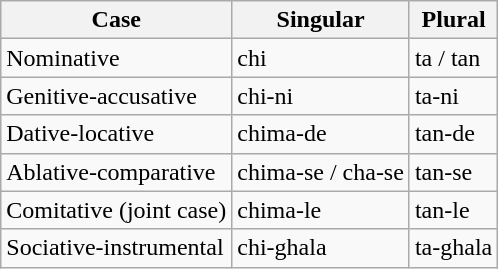<table class="wikitable">
<tr>
<th>Case</th>
<th>Singular</th>
<th>Plural</th>
</tr>
<tr>
<td>Nominative</td>
<td>chi</td>
<td>ta / tan</td>
</tr>
<tr>
<td>Genitive-accusative</td>
<td>chi-ni</td>
<td>ta-ni</td>
</tr>
<tr>
<td>Dative-locative</td>
<td>chima-de</td>
<td>tan-de</td>
</tr>
<tr>
<td>Ablative-comparative</td>
<td>chima-se / cha-se</td>
<td>tan-se</td>
</tr>
<tr>
<td>Comitative (joint case)</td>
<td>chima-le</td>
<td>tan-le</td>
</tr>
<tr>
<td>Sociative-instrumental</td>
<td>chi-ghala</td>
<td>ta-ghala</td>
</tr>
</table>
